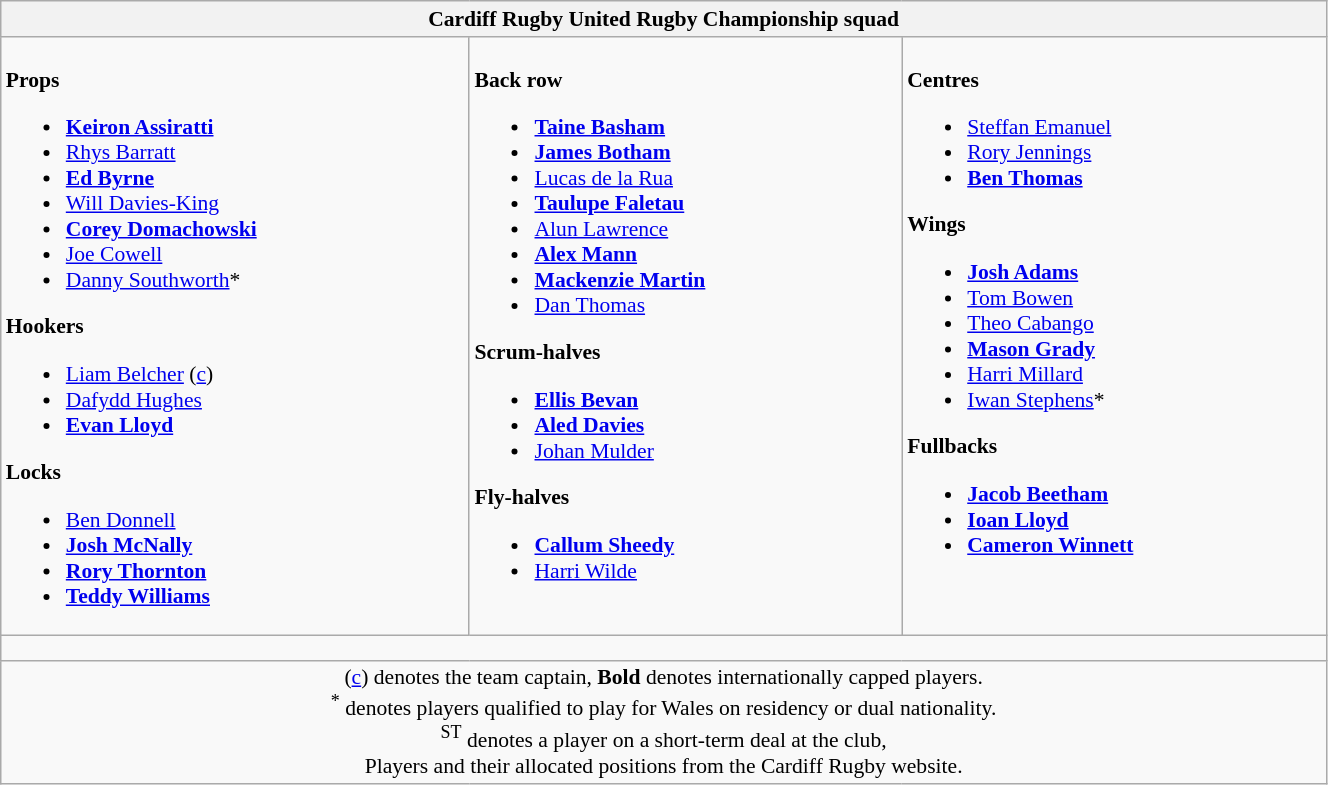<table class="wikitable" style="text-align:left; font-size:90%; width:70%">
<tr>
<th colspan="100">Cardiff Rugby United Rugby Championship squad</th>
</tr>
<tr valign="top">
<td><br><strong>Props</strong><ul><li> <strong><a href='#'>Keiron Assiratti</a></strong></li><li> <a href='#'>Rhys Barratt</a></li><li> <strong><a href='#'>Ed Byrne</a></strong></li><li> <a href='#'>Will Davies-King</a></li><li> <strong><a href='#'>Corey Domachowski</a></strong></li><li> <a href='#'>Joe Cowell</a></li><li> <a href='#'>Danny Southworth</a>*</li></ul><strong>Hookers</strong><ul><li> <a href='#'>Liam Belcher</a> (<a href='#'>c</a>)</li><li> <a href='#'>Dafydd Hughes</a></li><li> <strong><a href='#'>Evan Lloyd</a></strong></li></ul><strong>Locks</strong><ul><li> <a href='#'>Ben Donnell</a></li><li> <strong><a href='#'>Josh McNally</a></strong></li><li> <strong><a href='#'>Rory Thornton</a></strong></li><li> <strong><a href='#'>Teddy Williams</a></strong></li></ul></td>
<td><br><strong>Back row</strong><ul><li> <strong><a href='#'>Taine Basham</a></strong></li><li> <strong><a href='#'>James Botham</a></strong></li><li> <a href='#'>Lucas de la Rua</a></li><li> <strong><a href='#'>Taulupe Faletau</a></strong></li><li> <a href='#'>Alun Lawrence</a></li><li> <strong><a href='#'>Alex Mann</a></strong></li><li> <strong><a href='#'>Mackenzie Martin</a></strong></li><li> <a href='#'>Dan Thomas</a></li></ul><strong>Scrum-halves</strong><ul><li> <strong><a href='#'>Ellis Bevan</a></strong></li><li> <strong><a href='#'>Aled Davies</a></strong></li><li> <a href='#'>Johan Mulder</a></li></ul><strong>Fly-halves</strong><ul><li> <strong><a href='#'>Callum Sheedy</a></strong></li><li> <a href='#'>Harri Wilde</a></li></ul></td>
<td><br><strong>Centres</strong><ul><li> <a href='#'>Steffan Emanuel</a></li><li> <a href='#'>Rory Jennings</a></li><li> <strong><a href='#'>Ben Thomas</a></strong></li></ul><strong>Wings</strong><ul><li> <strong><a href='#'>Josh Adams</a></strong></li><li> <a href='#'>Tom Bowen</a></li><li> <a href='#'>Theo Cabango</a></li><li> <strong><a href='#'>Mason Grady</a></strong></li><li> <a href='#'>Harri Millard</a></li><li> <a href='#'>Iwan Stephens</a>*</li></ul><strong>Fullbacks</strong><ul><li> <strong><a href='#'>Jacob Beetham</a></strong></li><li> <strong><a href='#'>Ioan Lloyd</a></strong></li><li> <strong><a href='#'>Cameron Winnett</a></strong></li></ul></td>
</tr>
<tr>
<td style="height: 10px;" colspan="100"></td>
</tr>
<tr>
<td style="text-align:center;" colspan="100">(<a href='#'>c</a>) denotes the team captain, <strong>Bold</strong> denotes internationally capped players. <br> <sup>*</sup> denotes players qualified to play for Wales on residency or dual nationality. <br> <sup>ST</sup> denotes a player on a short-term deal at the club, <br> Players and their allocated positions from the Cardiff Rugby website.</td>
</tr>
</table>
